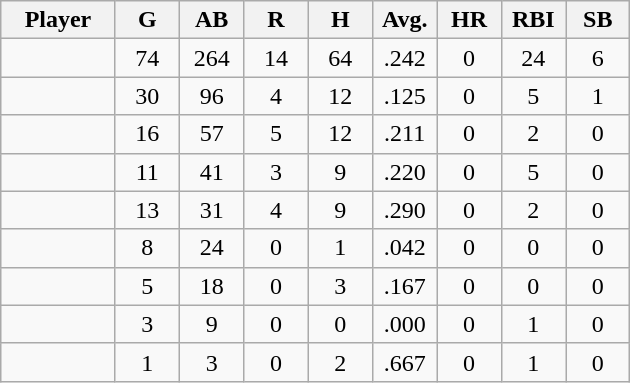<table class="wikitable sortable">
<tr>
<th bgcolor="#DDDDFF" width="16%">Player</th>
<th bgcolor="#DDDDFF" width="9%">G</th>
<th bgcolor="#DDDDFF" width="9%">AB</th>
<th bgcolor="#DDDDFF" width="9%">R</th>
<th bgcolor="#DDDDFF" width="9%">H</th>
<th bgcolor="#DDDDFF" width="9%">Avg.</th>
<th bgcolor="#DDDDFF" width="9%">HR</th>
<th bgcolor="#DDDDFF" width="9%">RBI</th>
<th bgcolor="#DDDDFF" width="9%">SB</th>
</tr>
<tr align="center">
<td></td>
<td>74</td>
<td>264</td>
<td>14</td>
<td>64</td>
<td>.242</td>
<td>0</td>
<td>24</td>
<td>6</td>
</tr>
<tr align="center">
<td></td>
<td>30</td>
<td>96</td>
<td>4</td>
<td>12</td>
<td>.125</td>
<td>0</td>
<td>5</td>
<td>1</td>
</tr>
<tr align="center">
<td></td>
<td>16</td>
<td>57</td>
<td>5</td>
<td>12</td>
<td>.211</td>
<td>0</td>
<td>2</td>
<td>0</td>
</tr>
<tr align="center">
<td></td>
<td>11</td>
<td>41</td>
<td>3</td>
<td>9</td>
<td>.220</td>
<td>0</td>
<td>5</td>
<td>0</td>
</tr>
<tr align="center">
<td></td>
<td>13</td>
<td>31</td>
<td>4</td>
<td>9</td>
<td>.290</td>
<td>0</td>
<td>2</td>
<td>0</td>
</tr>
<tr align="center">
<td></td>
<td>8</td>
<td>24</td>
<td>0</td>
<td>1</td>
<td>.042</td>
<td>0</td>
<td>0</td>
<td>0</td>
</tr>
<tr align="center">
<td></td>
<td>5</td>
<td>18</td>
<td>0</td>
<td>3</td>
<td>.167</td>
<td>0</td>
<td>0</td>
<td>0</td>
</tr>
<tr align="center">
<td></td>
<td>3</td>
<td>9</td>
<td>0</td>
<td>0</td>
<td>.000</td>
<td>0</td>
<td>1</td>
<td>0</td>
</tr>
<tr align="center">
<td></td>
<td>1</td>
<td>3</td>
<td>0</td>
<td>2</td>
<td>.667</td>
<td>0</td>
<td>1</td>
<td>0</td>
</tr>
</table>
